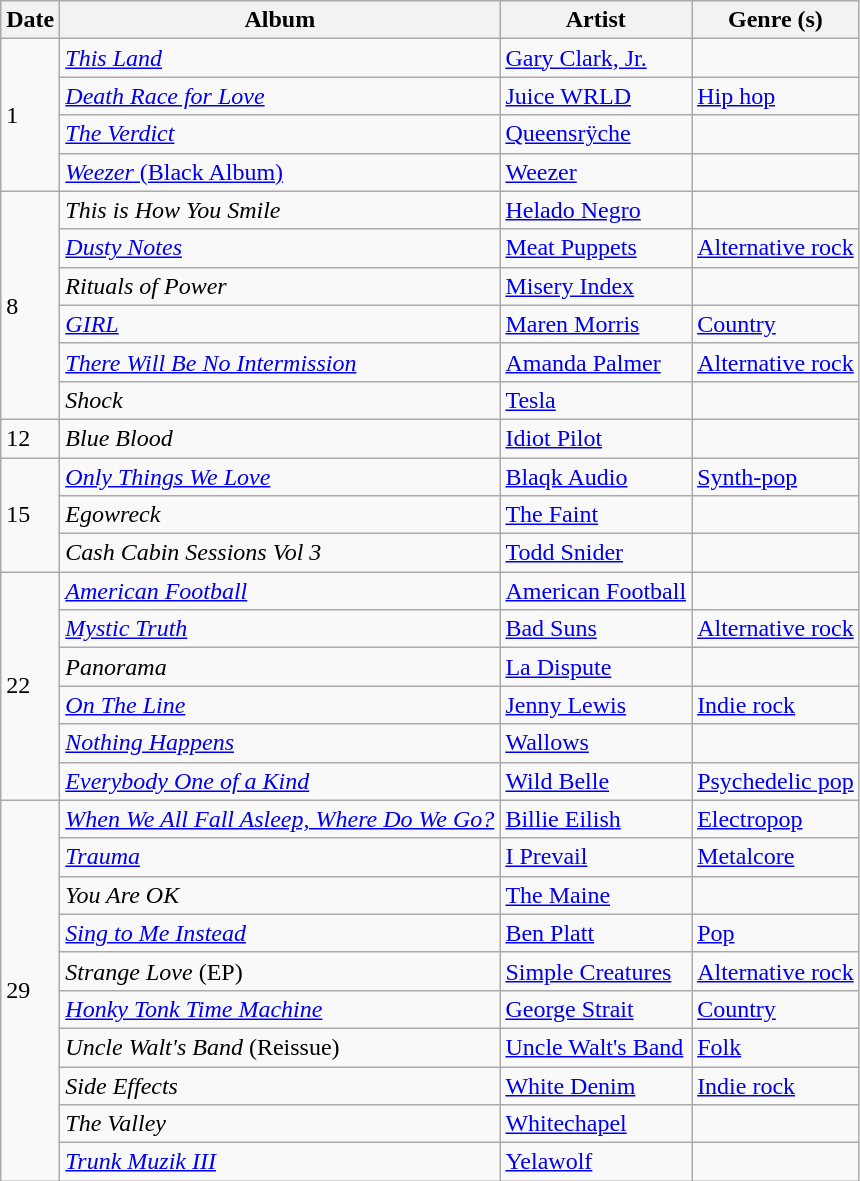<table class="wikitable">
<tr>
<th>Date</th>
<th>Album</th>
<th>Artist</th>
<th>Genre (s)</th>
</tr>
<tr>
<td rowspan="4">1</td>
<td><em><a href='#'>This Land</a></em></td>
<td><a href='#'>Gary Clark, Jr.</a></td>
<td></td>
</tr>
<tr>
<td><em><a href='#'>Death Race for Love</a></em></td>
<td><a href='#'>Juice WRLD</a></td>
<td><a href='#'>Hip hop</a></td>
</tr>
<tr>
<td><em><a href='#'>The Verdict</a></em></td>
<td><a href='#'>Queensrÿche</a></td>
<td></td>
</tr>
<tr>
<td><a href='#'><em>Weezer</em> (Black Album)</a></td>
<td><a href='#'>Weezer</a></td>
<td></td>
</tr>
<tr>
<td rowspan="6">8</td>
<td><em>This is How You Smile</em></td>
<td><a href='#'>Helado Negro</a></td>
<td></td>
</tr>
<tr>
<td><em><a href='#'>Dusty Notes</a></em></td>
<td><a href='#'>Meat Puppets</a></td>
<td><a href='#'>Alternative rock</a></td>
</tr>
<tr>
<td><em>Rituals of Power</em></td>
<td><a href='#'>Misery Index</a></td>
<td></td>
</tr>
<tr>
<td><em><a href='#'>GIRL</a></em></td>
<td><a href='#'>Maren Morris</a></td>
<td><a href='#'>Country</a></td>
</tr>
<tr>
<td><em><a href='#'>There Will Be No Intermission</a></em></td>
<td><a href='#'>Amanda Palmer</a></td>
<td><a href='#'>Alternative rock</a></td>
</tr>
<tr>
<td><em>Shock</em></td>
<td><a href='#'>Tesla</a></td>
<td></td>
</tr>
<tr>
<td>12</td>
<td><em>Blue Blood</em></td>
<td><a href='#'>Idiot Pilot</a></td>
<td></td>
</tr>
<tr>
<td rowspan="3">15</td>
<td><em><a href='#'>Only Things We Love</a></em></td>
<td><a href='#'>Blaqk Audio</a></td>
<td><a href='#'>Synth-pop</a></td>
</tr>
<tr>
<td><em>Egowreck</em></td>
<td><a href='#'>The Faint</a></td>
<td></td>
</tr>
<tr>
<td><em>Cash Cabin Sessions Vol 3</em></td>
<td><a href='#'>Todd Snider</a></td>
<td></td>
</tr>
<tr>
<td rowspan="6">22</td>
<td><em><a href='#'>American Football</a></em></td>
<td><a href='#'>American Football</a></td>
<td></td>
</tr>
<tr>
<td><em><a href='#'>Mystic Truth</a></em></td>
<td><a href='#'>Bad Suns</a></td>
<td><a href='#'>Alternative rock</a></td>
</tr>
<tr>
<td><em>Panorama</em></td>
<td><a href='#'>La Dispute</a></td>
<td></td>
</tr>
<tr>
<td><em><a href='#'>On The Line</a></em></td>
<td><a href='#'>Jenny Lewis</a></td>
<td><a href='#'>Indie rock</a></td>
</tr>
<tr>
<td><em><a href='#'>Nothing Happens</a></em></td>
<td><a href='#'>Wallows</a></td>
<td></td>
</tr>
<tr>
<td><em><a href='#'>Everybody One of a Kind</a></em></td>
<td><a href='#'>Wild Belle</a></td>
<td><a href='#'>Psychedelic pop</a></td>
</tr>
<tr>
<td rowspan="10">29</td>
<td><em><a href='#'>When We All Fall Asleep, Where Do We Go?</a></em></td>
<td><a href='#'>Billie Eilish</a></td>
<td><a href='#'>Electropop</a></td>
</tr>
<tr>
<td><em><a href='#'>Trauma</a></em></td>
<td><a href='#'>I Prevail</a></td>
<td><a href='#'>Metalcore</a></td>
</tr>
<tr>
<td><em>You Are OK</em></td>
<td><a href='#'>The Maine</a></td>
<td></td>
</tr>
<tr>
<td><em><a href='#'>Sing to Me Instead</a></em></td>
<td><a href='#'>Ben Platt</a></td>
<td><a href='#'>Pop</a></td>
</tr>
<tr>
<td><em>Strange Love</em> (EP)</td>
<td><a href='#'>Simple Creatures</a></td>
<td><a href='#'>Alternative rock</a></td>
</tr>
<tr>
<td><em><a href='#'>Honky Tonk Time Machine</a></em></td>
<td><a href='#'>George Strait</a></td>
<td><a href='#'>Country</a></td>
</tr>
<tr>
<td><em>Uncle Walt's Band</em> (Reissue)</td>
<td><a href='#'>Uncle Walt's Band</a></td>
<td><a href='#'>Folk</a></td>
</tr>
<tr>
<td><em>Side Effects</em></td>
<td><a href='#'>White Denim</a></td>
<td><a href='#'>Indie rock</a></td>
</tr>
<tr>
<td><em>The Valley</em></td>
<td><a href='#'>Whitechapel</a></td>
<td></td>
</tr>
<tr>
<td><em><a href='#'>Trunk Muzik III</a></em></td>
<td><a href='#'>Yelawolf</a></td>
<td></td>
</tr>
</table>
